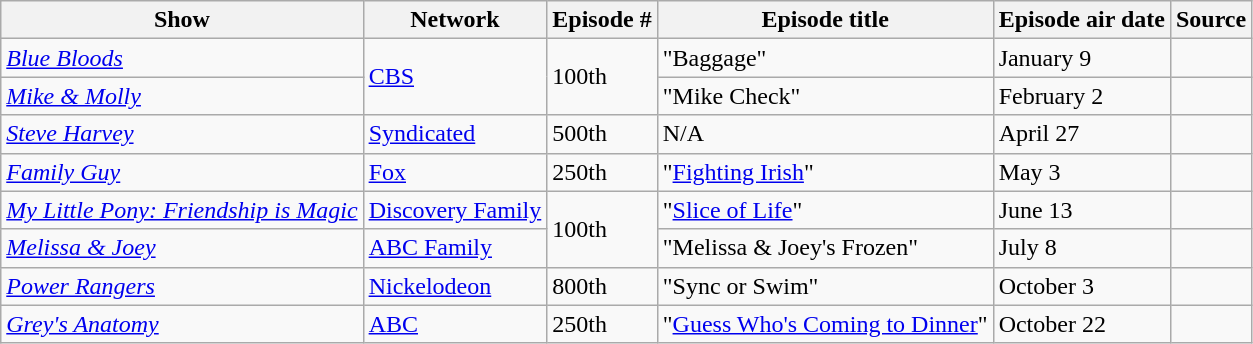<table class="wikitable">
<tr ">
<th>Show</th>
<th>Network</th>
<th>Episode #</th>
<th>Episode title </th>
<th>Episode air date </th>
<th>Source</th>
</tr>
<tr>
<td><em><a href='#'>Blue Bloods</a></em></td>
<td rowspan=2><a href='#'>CBS</a></td>
<td rowspan=2>100th</td>
<td>"Baggage"</td>
<td>January 9</td>
<td></td>
</tr>
<tr>
<td><em><a href='#'>Mike & Molly</a></em></td>
<td>"Mike Check"</td>
<td>February 2</td>
<td></td>
</tr>
<tr>
<td><em><a href='#'>Steve Harvey</a></em></td>
<td><a href='#'>Syndicated</a></td>
<td>500th</td>
<td>N/A</td>
<td>April 27</td>
<td></td>
</tr>
<tr>
<td><em><a href='#'>Family Guy</a></em></td>
<td><a href='#'>Fox</a></td>
<td>250th</td>
<td>"<a href='#'>Fighting Irish</a>"</td>
<td>May 3</td>
<td></td>
</tr>
<tr>
<td><em><a href='#'>My Little Pony: Friendship is Magic</a></em></td>
<td><a href='#'>Discovery Family</a></td>
<td rowspan="2">100th</td>
<td>"<a href='#'>Slice of Life</a>"</td>
<td>June 13</td>
<td></td>
</tr>
<tr>
<td><em><a href='#'>Melissa & Joey</a></em></td>
<td><a href='#'>ABC Family</a></td>
<td>"Melissa & Joey's Frozen"</td>
<td>July 8</td>
<td></td>
</tr>
<tr>
<td><em><a href='#'>Power Rangers</a></em></td>
<td><a href='#'>Nickelodeon</a></td>
<td>800th</td>
<td>"Sync or Swim"</td>
<td>October 3</td>
<td></td>
</tr>
<tr>
<td><em><a href='#'>Grey's Anatomy</a></em></td>
<td><a href='#'>ABC</a></td>
<td>250th</td>
<td>"<a href='#'>Guess Who's Coming to Dinner</a>"</td>
<td>October 22</td>
<td></td>
</tr>
</table>
